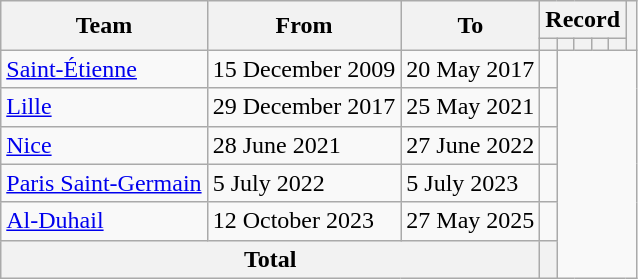<table class="wikitable" style="text-align: center;">
<tr>
<th rowspan="2">Team</th>
<th rowspan="2">From</th>
<th rowspan="2">To</th>
<th colspan="5">Record</th>
<th rowspan="2"></th>
</tr>
<tr>
<th></th>
<th></th>
<th></th>
<th></th>
<th></th>
</tr>
<tr>
<td align="left"><a href='#'>Saint-Étienne</a></td>
<td align="left">15 December 2009</td>
<td align="left">20 May 2017<br></td>
<td></td>
</tr>
<tr>
<td align="left"><a href='#'>Lille</a></td>
<td align="left">29 December 2017</td>
<td align="left">25 May 2021<br></td>
<td></td>
</tr>
<tr>
<td align="left"><a href='#'>Nice</a></td>
<td align="left">28 June 2021</td>
<td align="left">27 June 2022<br></td>
<td></td>
</tr>
<tr>
<td align="left"><a href='#'>Paris Saint-Germain</a></td>
<td align="left">5 July 2022</td>
<td align="left">5 July 2023<br></td>
<td></td>
</tr>
<tr>
<td align="left"><a href='#'>Al-Duhail</a></td>
<td align="left">12 October 2023</td>
<td align="left">27 May 2025<br></td>
<td></td>
</tr>
<tr>
<th colspan="3">Total<br></th>
<th></th>
</tr>
</table>
